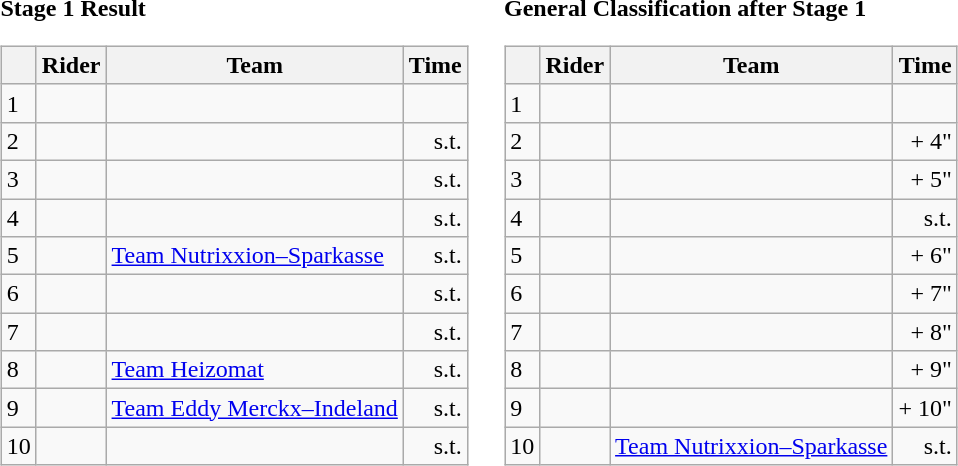<table>
<tr>
<td><strong>Stage 1 Result</strong><br><table class="wikitable">
<tr>
<th></th>
<th>Rider</th>
<th>Team</th>
<th>Time</th>
</tr>
<tr>
<td>1</td>
<td></td>
<td></td>
<td align="right"></td>
</tr>
<tr>
<td>2</td>
<td></td>
<td></td>
<td align="right">s.t.</td>
</tr>
<tr>
<td>3</td>
<td></td>
<td></td>
<td align="right">s.t.</td>
</tr>
<tr>
<td>4</td>
<td></td>
<td></td>
<td align="right">s.t.</td>
</tr>
<tr>
<td>5</td>
<td></td>
<td><a href='#'>Team Nutrixxion–Sparkasse</a></td>
<td align="right">s.t.</td>
</tr>
<tr>
<td>6</td>
<td></td>
<td></td>
<td align="right">s.t.</td>
</tr>
<tr>
<td>7</td>
<td></td>
<td></td>
<td align="right">s.t.</td>
</tr>
<tr>
<td>8</td>
<td></td>
<td><a href='#'>Team Heizomat</a></td>
<td align="right">s.t.</td>
</tr>
<tr>
<td>9</td>
<td></td>
<td><a href='#'>Team Eddy Merckx–Indeland</a></td>
<td align="right">s.t.</td>
</tr>
<tr>
<td>10</td>
<td></td>
<td></td>
<td align="right">s.t.</td>
</tr>
</table>
</td>
<td></td>
<td><strong>General Classification after Stage 1</strong><br><table class="wikitable">
<tr>
<th></th>
<th>Rider</th>
<th>Team</th>
<th>Time</th>
</tr>
<tr>
<td>1</td>
<td>   </td>
<td></td>
<td align="right"></td>
</tr>
<tr>
<td>2</td>
<td></td>
<td></td>
<td align="right">+ 4"</td>
</tr>
<tr>
<td>3</td>
<td> </td>
<td></td>
<td align="right">+ 5"</td>
</tr>
<tr>
<td>4</td>
<td></td>
<td></td>
<td align="right">s.t.</td>
</tr>
<tr>
<td>5</td>
<td></td>
<td></td>
<td align="right">+ 6"</td>
</tr>
<tr>
<td>6</td>
<td></td>
<td></td>
<td align="right">+ 7"</td>
</tr>
<tr>
<td>7</td>
<td></td>
<td></td>
<td align="right">+ 8"</td>
</tr>
<tr>
<td>8</td>
<td></td>
<td></td>
<td align="right">+ 9"</td>
</tr>
<tr>
<td>9</td>
<td></td>
<td></td>
<td align="right">+ 10"</td>
</tr>
<tr>
<td>10</td>
<td></td>
<td><a href='#'>Team Nutrixxion–Sparkasse</a></td>
<td align="right">s.t.</td>
</tr>
</table>
</td>
</tr>
</table>
